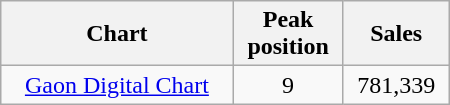<table class="wikitable" style="text-align:center; width:300px">
<tr>
<th>Chart</th>
<th>Peak<br>position</th>
<th>Sales</th>
</tr>
<tr>
<td><a href='#'>Gaon Digital Chart</a></td>
<td align="center">9</td>
<td align="center">781,339</td>
</tr>
</table>
